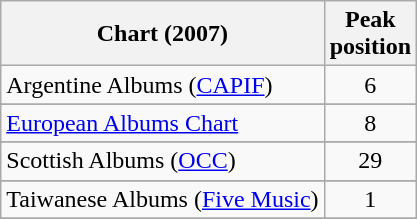<table class="wikitable sortable">
<tr>
<th align="left">Chart (2007)</th>
<th style="text-align:center;">Peak<br>position</th>
</tr>
<tr>
<td>Argentine Albums (<a href='#'>CAPIF</a>)</td>
<td style="text-align:center;">6</td>
</tr>
<tr>
</tr>
<tr>
</tr>
<tr>
</tr>
<tr>
</tr>
<tr>
</tr>
<tr>
</tr>
<tr>
</tr>
<tr>
<td><a href='#'>European Albums Chart</a></td>
<td style="text-align:center;">8</td>
</tr>
<tr>
</tr>
<tr>
</tr>
<tr>
</tr>
<tr>
</tr>
<tr>
</tr>
<tr>
</tr>
<tr>
</tr>
<tr>
</tr>
<tr>
<td>Scottish Albums (<a href='#'>OCC</a>)</td>
<td style="text-align:center;">29</td>
</tr>
<tr>
</tr>
<tr>
</tr>
<tr>
</tr>
<tr>
<td>Taiwanese Albums (<a href='#'>Five Music</a>)</td>
<td align="center">1</td>
</tr>
<tr>
</tr>
<tr>
</tr>
<tr>
</tr>
</table>
